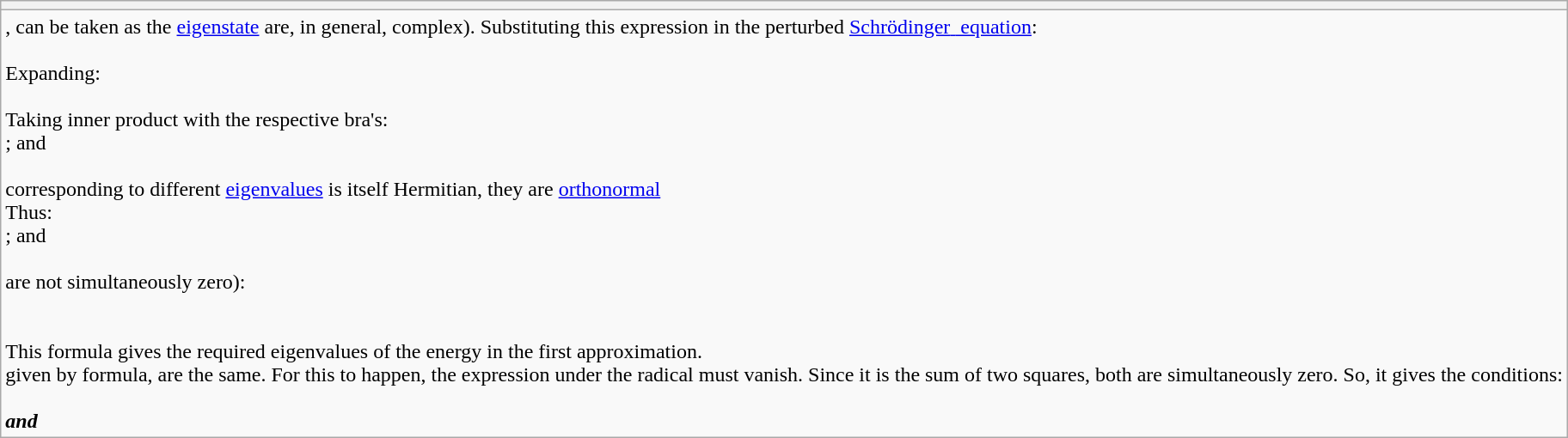<table class="wikitable collapsible collapsed">
<tr>
<th></th>
</tr>
<tr>
<td>, can be taken as the <a href='#'>eigenstate</a> are, in general, complex). Substituting this expression in the perturbed  <a href='#'>Schrödinger<strong> </strong> equation</a>:<br><br>Expanding:<br><br>Taking inner product with the respective bra's:<br>; and<br><br> corresponding to different <a href='#'>eigenvalues</a> is itself Hermitian, they are <a href='#'>orthonormal</a><br>Thus:<br>; and<br><br> are not simultaneously zero):<br><br><br>This formula gives the required eigenvalues of the energy in the first approximation.<br> given by formula, are the same. For this to happen, the expression under the radical must vanish. Since it is the sum of two squares, both are simultaneously zero. So, it gives the conditions:<br><br><strong><em>and </em></strong><br></td>
</tr>
</table>
